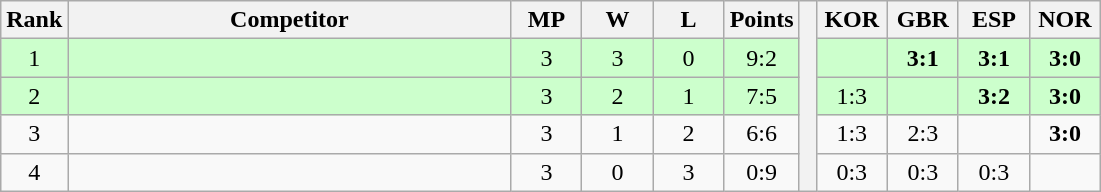<table class="wikitable" style="text-align:center">
<tr>
<th>Rank</th>
<th style="width:18em">Competitor</th>
<th style="width:2.5em">MP</th>
<th style="width:2.5em">W</th>
<th style="width:2.5em">L</th>
<th>Points</th>
<th rowspan="5"> </th>
<th style="width:2.5em">KOR</th>
<th style="width:2.5em">GBR</th>
<th style="width:2.5em">ESP</th>
<th style="width:2.5em">NOR</th>
</tr>
<tr style="background:#cfc;">
<td>1</td>
<td style="text-align:left"></td>
<td>3</td>
<td>3</td>
<td>0</td>
<td>9:2</td>
<td></td>
<td><strong>3:1</strong></td>
<td><strong>3:1</strong></td>
<td><strong>3:0</strong></td>
</tr>
<tr style="background:#cfc;">
<td>2</td>
<td style="text-align:left"></td>
<td>3</td>
<td>2</td>
<td>1</td>
<td>7:5</td>
<td>1:3</td>
<td></td>
<td><strong>3:2</strong></td>
<td><strong>3:0</strong></td>
</tr>
<tr>
<td>3</td>
<td style="text-align:left"></td>
<td>3</td>
<td>1</td>
<td>2</td>
<td>6:6</td>
<td>1:3</td>
<td>2:3</td>
<td></td>
<td><strong>3:0</strong></td>
</tr>
<tr>
<td>4</td>
<td style="text-align:left"></td>
<td>3</td>
<td>0</td>
<td>3</td>
<td>0:9</td>
<td>0:3</td>
<td>0:3</td>
<td>0:3</td>
<td></td>
</tr>
</table>
